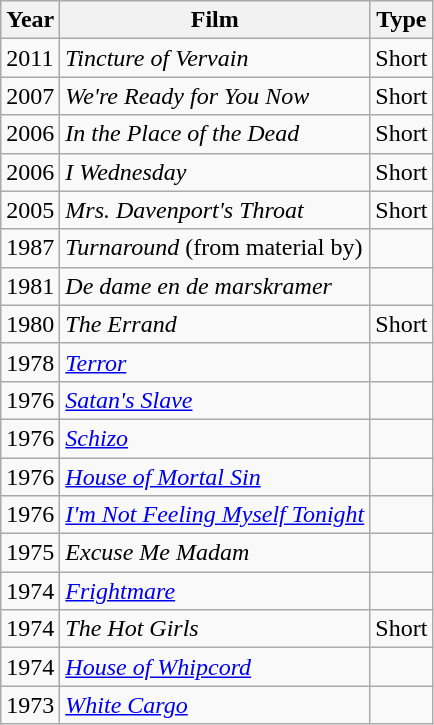<table class="wikitable sortable plainrowheaders">
<tr>
<th scope="col">Year</th>
<th scope="col">Film</th>
<th scope="col">Type</th>
</tr>
<tr>
<td>2011</td>
<td><em>Tincture of Vervain</em></td>
<td>Short</td>
</tr>
<tr>
<td>2007</td>
<td><em>We're Ready for You Now</em></td>
<td>Short</td>
</tr>
<tr>
<td>2006</td>
<td><em>In the Place of the Dead</em></td>
<td>Short</td>
</tr>
<tr>
<td>2006</td>
<td><em>I Wednesday</em></td>
<td>Short</td>
</tr>
<tr>
<td>2005</td>
<td><em>Mrs. Davenport's Throat</em></td>
<td>Short</td>
</tr>
<tr>
<td>1987</td>
<td><em>Turnaround</em> (from material by)</td>
<td></td>
</tr>
<tr>
<td>1981</td>
<td><em>De dame en de marskramer</em></td>
<td></td>
</tr>
<tr>
<td>1980</td>
<td><em>The Errand</em></td>
<td>Short</td>
</tr>
<tr>
<td>1978</td>
<td><em><a href='#'>Terror</a></em></td>
<td></td>
</tr>
<tr>
<td>1976</td>
<td><em><a href='#'>Satan's Slave</a></em></td>
<td></td>
</tr>
<tr>
<td>1976</td>
<td><em><a href='#'>Schizo</a></em></td>
<td></td>
</tr>
<tr>
<td>1976</td>
<td><em><a href='#'>House of Mortal Sin</a></em></td>
<td></td>
</tr>
<tr>
<td>1976</td>
<td><em><a href='#'>I'm Not Feeling Myself Tonight</a></em></td>
<td></td>
</tr>
<tr>
<td>1975</td>
<td><em>Excuse Me Madam</em></td>
<td></td>
</tr>
<tr>
<td>1974</td>
<td><em><a href='#'>Frightmare</a></em></td>
<td></td>
</tr>
<tr>
<td>1974</td>
<td><em>The Hot Girls</em></td>
<td>Short</td>
</tr>
<tr>
<td>1974</td>
<td><em><a href='#'>House of Whipcord</a></em></td>
<td></td>
</tr>
<tr>
<td>1973</td>
<td><em><a href='#'>White Cargo</a></em></td>
<td></td>
</tr>
</table>
